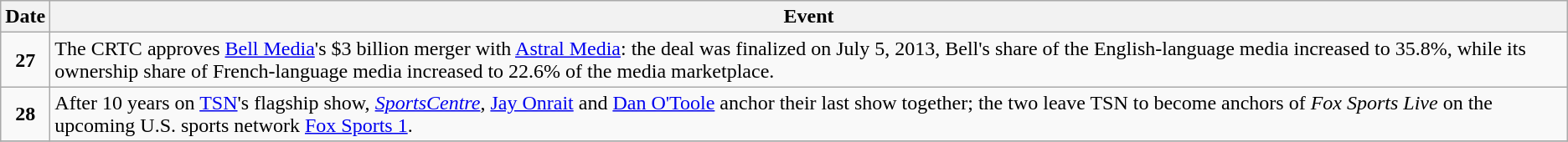<table class="wikitable">
<tr>
<th>Date</th>
<th>Event</th>
</tr>
<tr>
<td style="text-align:center;"><strong>27</strong></td>
<td>The CRTC approves <a href='#'>Bell Media</a>'s $3 billion merger with <a href='#'>Astral Media</a>: the deal was finalized on July 5, 2013, Bell's share of the English-language media increased to 35.8%, while its ownership share of French-language media increased to 22.6% of the media marketplace.</td>
</tr>
<tr>
<td style="text-align:center;"><strong>28</strong></td>
<td>After 10 years on <a href='#'>TSN</a>'s flagship show, <em><a href='#'>SportsCentre</a></em>, <a href='#'>Jay Onrait</a> and <a href='#'>Dan O'Toole</a> anchor their last show together; the two leave TSN to become anchors of <em>Fox Sports Live</em> on the upcoming U.S. sports network <a href='#'>Fox Sports 1</a>.</td>
</tr>
<tr>
</tr>
</table>
